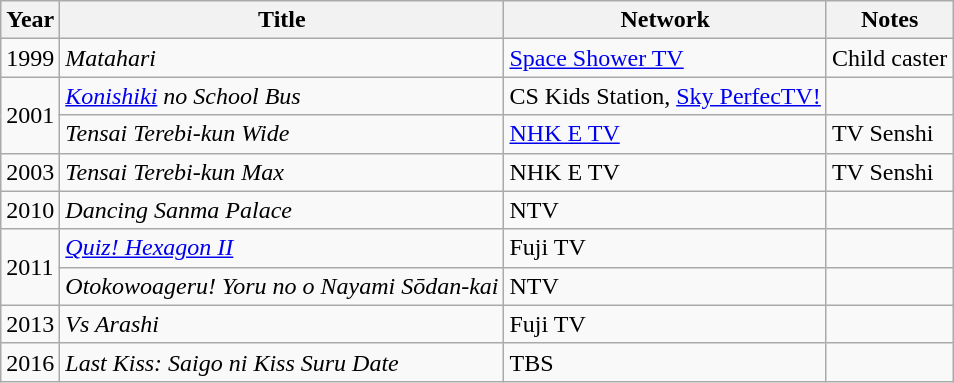<table class="wikitable">
<tr>
<th>Year</th>
<th>Title</th>
<th>Network</th>
<th>Notes</th>
</tr>
<tr>
<td>1999</td>
<td><em>Matahari</em></td>
<td><a href='#'>Space Shower TV</a></td>
<td>Child caster</td>
</tr>
<tr>
<td rowspan="2">2001</td>
<td><em><a href='#'>Konishiki</a> no School Bus</em></td>
<td>CS Kids Station, <a href='#'>Sky PerfecTV!</a></td>
<td></td>
</tr>
<tr>
<td><em>Tensai Terebi-kun Wide</em></td>
<td><a href='#'>NHK E TV</a></td>
<td>TV Senshi</td>
</tr>
<tr>
<td>2003</td>
<td><em>Tensai Terebi-kun Max</em></td>
<td>NHK E TV</td>
<td>TV Senshi</td>
</tr>
<tr>
<td>2010</td>
<td><em>Dancing Sanma Palace</em></td>
<td>NTV</td>
<td></td>
</tr>
<tr>
<td rowspan="2">2011</td>
<td><em><a href='#'>Quiz! Hexagon II</a></em></td>
<td>Fuji TV</td>
<td></td>
</tr>
<tr>
<td><em>Otokowoageru! Yoru no o Nayami Sōdan-kai</em></td>
<td>NTV</td>
<td></td>
</tr>
<tr>
<td>2013</td>
<td><em>Vs Arashi</em></td>
<td>Fuji TV</td>
<td></td>
</tr>
<tr>
<td>2016</td>
<td><em>Last Kiss: Saigo ni Kiss Suru Date</em></td>
<td>TBS</td>
<td></td>
</tr>
</table>
